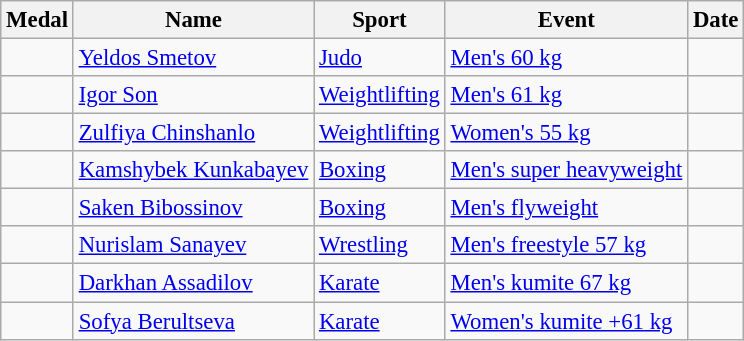<table class="wikitable sortable" style="font-size: 95%;">
<tr>
<th>Medal</th>
<th>Name</th>
<th>Sport</th>
<th>Event</th>
<th>Date</th>
</tr>
<tr>
<td></td>
<td><a href='#'>Yeldos Smetov</a></td>
<td><a href='#'>Judo</a></td>
<td><a href='#'>Men's 60 kg</a></td>
<td></td>
</tr>
<tr>
<td></td>
<td><a href='#'>Igor Son</a></td>
<td><a href='#'>Weightlifting</a></td>
<td><a href='#'>Men's 61 kg</a></td>
<td></td>
</tr>
<tr>
<td></td>
<td><a href='#'>Zulfiya Chinshanlo</a></td>
<td><a href='#'>Weightlifting</a></td>
<td><a href='#'>Women's 55 kg</a></td>
<td></td>
</tr>
<tr>
<td></td>
<td><a href='#'>Kamshybek Kunkabayev</a></td>
<td><a href='#'>Boxing</a></td>
<td><a href='#'>Men's super heavyweight</a></td>
<td></td>
</tr>
<tr>
<td></td>
<td><a href='#'>Saken Bibossinov</a></td>
<td><a href='#'>Boxing</a></td>
<td><a href='#'>Men's flyweight</a></td>
<td></td>
</tr>
<tr>
<td></td>
<td><a href='#'>Nurislam Sanayev</a></td>
<td><a href='#'>Wrestling</a></td>
<td><a href='#'>Men's freestyle 57 kg</a></td>
<td></td>
</tr>
<tr>
<td></td>
<td><a href='#'>Darkhan Assadilov</a></td>
<td><a href='#'>Karate</a></td>
<td><a href='#'>Men's kumite 67 kg</a></td>
<td></td>
</tr>
<tr>
<td></td>
<td><a href='#'>Sofya Berultseva</a></td>
<td><a href='#'>Karate</a></td>
<td><a href='#'>Women's kumite +61 kg</a></td>
<td></td>
</tr>
</table>
